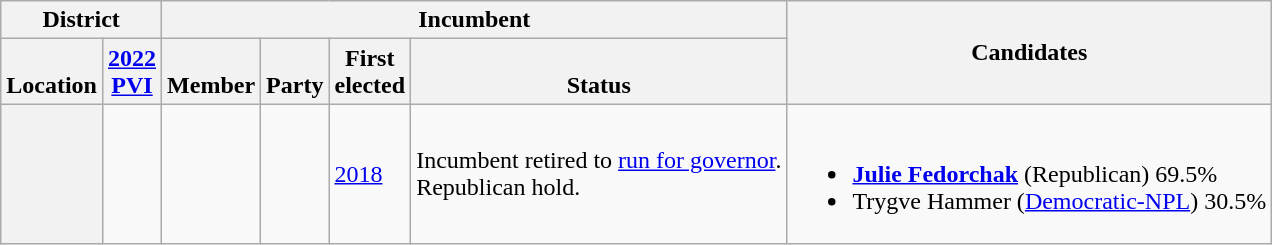<table class="wikitable sortable">
<tr>
<th colspan=2>District</th>
<th colspan=4>Incumbent</th>
<th rowspan=2 class="unsortable">Candidates</th>
</tr>
<tr valign=bottom>
<th>Location</th>
<th><a href='#'>2022<br>PVI</a></th>
<th>Member</th>
<th>Party</th>
<th>First<br>elected</th>
<th>Status</th>
</tr>
<tr>
<th></th>
<td></td>
<td></td>
<td></td>
<td><a href='#'>2018</a></td>
<td>Incumbent retired to <a href='#'>run for governor</a>.<br>Republican hold.</td>
<td nowrap><br><ul><li> <strong><a href='#'>Julie Fedorchak</a></strong> (Republican) 69.5%</li><li>Trygve Hammer (<a href='#'>Democratic-NPL</a>) 30.5%</li></ul></td>
</tr>
</table>
